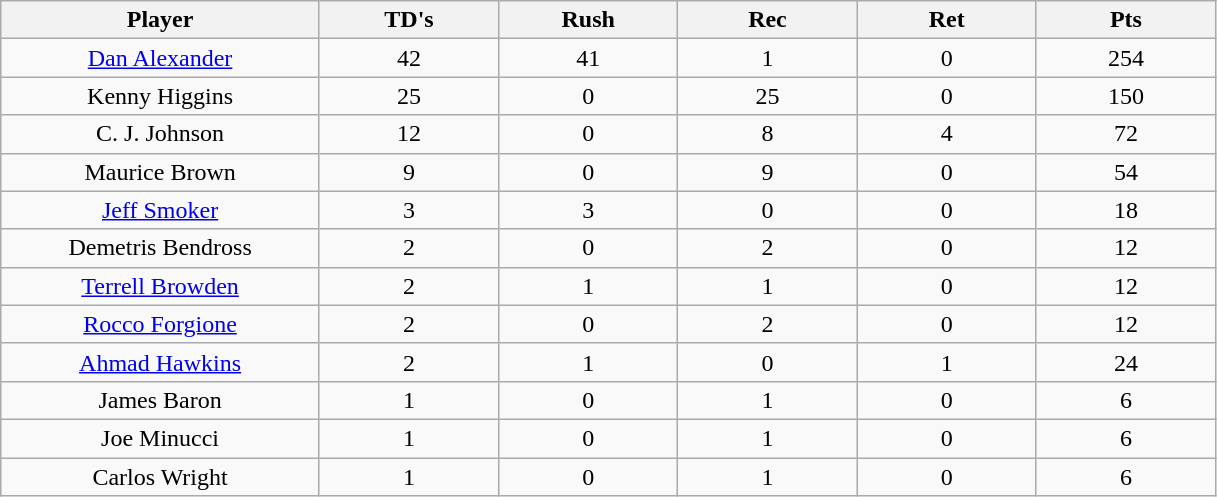<table class="wikitable sortable">
<tr>
<th bgcolor="#DDDDFF" width="16%">Player</th>
<th bgcolor="#DDDDFF" width="9%">TD's</th>
<th bgcolor="#DDDDFF" width="9%">Rush</th>
<th bgcolor="#DDDDFF" width="9%">Rec</th>
<th bgcolor="#DDDDFF" width="9%">Ret</th>
<th bgcolor="#DDDDFF" width="9%">Pts</th>
</tr>
<tr align="center">
<td><a href='#'>Dan Alexander</a></td>
<td>42</td>
<td>41</td>
<td>1</td>
<td>0</td>
<td>254</td>
</tr>
<tr align="center">
<td>Kenny Higgins</td>
<td>25</td>
<td>0</td>
<td>25</td>
<td>0</td>
<td>150</td>
</tr>
<tr align="center">
<td>C. J. Johnson</td>
<td>12</td>
<td>0</td>
<td>8</td>
<td>4</td>
<td>72</td>
</tr>
<tr align="center">
<td>Maurice Brown</td>
<td>9</td>
<td>0</td>
<td>9</td>
<td>0</td>
<td>54</td>
</tr>
<tr align="center">
<td><a href='#'>Jeff Smoker</a></td>
<td>3</td>
<td>3</td>
<td>0</td>
<td>0</td>
<td>18</td>
</tr>
<tr align="center">
<td>Demetris Bendross</td>
<td>2</td>
<td>0</td>
<td>2</td>
<td>0</td>
<td>12</td>
</tr>
<tr align="center">
<td><a href='#'>Terrell Browden</a></td>
<td>2</td>
<td>1</td>
<td>1</td>
<td>0</td>
<td>12</td>
</tr>
<tr align="center">
<td><a href='#'>Rocco Forgione</a></td>
<td>2</td>
<td>0</td>
<td>2</td>
<td>0</td>
<td>12</td>
</tr>
<tr align="center">
<td><a href='#'>Ahmad Hawkins</a></td>
<td>2</td>
<td>1</td>
<td>0</td>
<td>1</td>
<td>24</td>
</tr>
<tr align="center">
<td>James Baron</td>
<td>1</td>
<td>0</td>
<td>1</td>
<td>0</td>
<td>6</td>
</tr>
<tr align="center">
<td>Joe Minucci</td>
<td>1</td>
<td>0</td>
<td>1</td>
<td>0</td>
<td>6</td>
</tr>
<tr align="center">
<td>Carlos Wright</td>
<td>1</td>
<td>0</td>
<td>1</td>
<td>0</td>
<td>6</td>
</tr>
</table>
